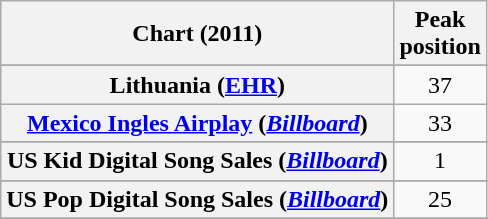<table class="wikitable sortable plainrowheaders" style="text-align:center">
<tr>
<th scope="col">Chart (2011)</th>
<th scope="col">Peak<br> position</th>
</tr>
<tr>
</tr>
<tr>
</tr>
<tr>
</tr>
<tr>
<th scope="row">Lithuania (<a href='#'>EHR</a>)</th>
<td>37</td>
</tr>
<tr>
<th scope="row"><a href='#'>Mexico Ingles Airplay</a> (<em><a href='#'>Billboard</a></em>)</th>
<td>33</td>
</tr>
<tr>
</tr>
<tr>
</tr>
<tr>
</tr>
<tr>
</tr>
<tr>
<th scope="row">US Kid Digital Song Sales (<em><a href='#'>Billboard</a></em>)</th>
<td>1</td>
</tr>
<tr>
</tr>
<tr>
<th scope="row">US Pop Digital Song Sales (<em><a href='#'>Billboard</a></em>)</th>
<td>25</td>
</tr>
<tr>
</tr>
</table>
